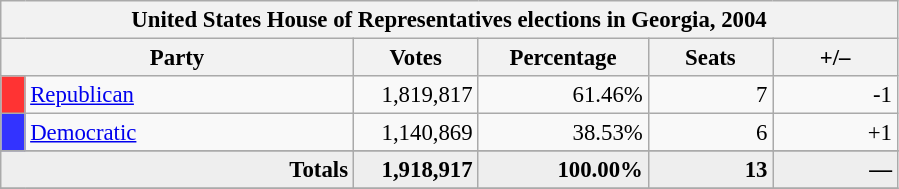<table class="wikitable" style="font-size: 95%;">
<tr>
<th colspan="6">United States House of Representatives elections in Georgia, 2004</th>
</tr>
<tr>
<th colspan=2 style="width: 15em">Party</th>
<th style="width: 5em">Votes</th>
<th style="width: 7em">Percentage</th>
<th style="width: 5em">Seats</th>
<th style="width: 5em">+/–</th>
</tr>
<tr>
<th style="background-color:#FF3333; width: 3px"></th>
<td style="width: 130px"><a href='#'>Republican</a></td>
<td align="right">1,819,817</td>
<td align="right">61.46%</td>
<td align="right">7</td>
<td align="right">-1</td>
</tr>
<tr>
<th style="background-color:#3333FF; width: 3px"></th>
<td style="width: 130px"><a href='#'>Democratic</a></td>
<td align="right">1,140,869</td>
<td align="right">38.53%</td>
<td align="right">6</td>
<td align="right">+1</td>
</tr>
<tr>
</tr>
<tr bgcolor="#EEEEEE">
<td colspan="2" align="right"><strong>Totals</strong></td>
<td align="right"><strong>1,918,917</strong></td>
<td align="right"><strong>100.00%</strong></td>
<td align="right"><strong>13</strong></td>
<td align="right"><strong>—</strong></td>
</tr>
<tr bgcolor="#EEEEEE">
</tr>
</table>
